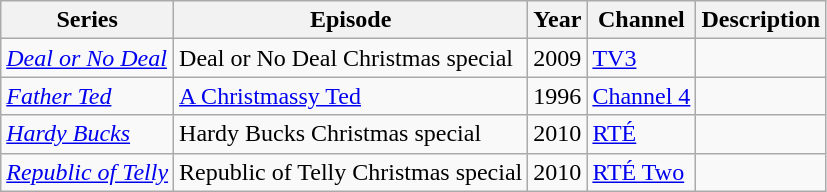<table class="wikitable sortable">
<tr>
<th>Series</th>
<th>Episode</th>
<th>Year</th>
<th>Channel</th>
<th>Description</th>
</tr>
<tr>
<td><em><a href='#'>Deal or No Deal</a></em></td>
<td>Deal or No Deal Christmas special</td>
<td>2009</td>
<td><a href='#'>TV3</a></td>
<td></td>
</tr>
<tr>
<td><em><a href='#'>Father Ted</a></em></td>
<td><a href='#'>A Christmassy Ted</a></td>
<td>1996</td>
<td><a href='#'>Channel 4</a></td>
<td></td>
</tr>
<tr>
<td><em><a href='#'>Hardy Bucks</a></em></td>
<td>Hardy Bucks Christmas special</td>
<td>2010</td>
<td><a href='#'>RTÉ</a></td>
<td></td>
</tr>
<tr>
<td><em><a href='#'>Republic of Telly</a></em></td>
<td>Republic of Telly Christmas special</td>
<td>2010</td>
<td><a href='#'>RTÉ Two</a></td>
<td></td>
</tr>
</table>
